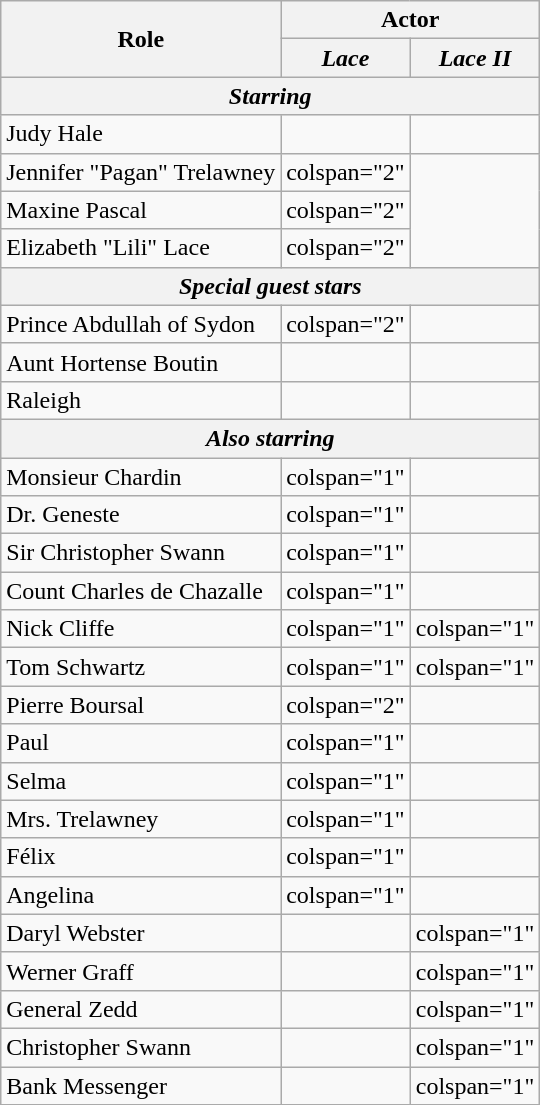<table class="wikitable">
<tr>
<th rowspan="2">Role</th>
<th colspan="2">Actor</th>
</tr>
<tr>
<th><em>Lace</em></th>
<th><em>Lace II</em></th>
</tr>
<tr>
<th colspan="3"><em>Starring</em></th>
</tr>
<tr>
<td>Judy Hale</td>
<td></td>
<td></td>
</tr>
<tr>
<td>Jennifer "Pagan" Trelawney</td>
<td>colspan="2" </td>
</tr>
<tr>
<td>Maxine Pascal</td>
<td>colspan="2" </td>
</tr>
<tr>
<td>Elizabeth "Lili" Lace</td>
<td>colspan="2" </td>
</tr>
<tr>
<th colspan="3"><em>Special guest stars</em></th>
</tr>
<tr>
<td>Prince Abdullah of Sydon</td>
<td>colspan="2" </td>
</tr>
<tr>
<td>Aunt Hortense Boutin</td>
<td></td>
<td></td>
</tr>
<tr>
<td>Raleigh</td>
<td></td>
<td></td>
</tr>
<tr>
<th colspan="3"><em>Also starring</em></th>
</tr>
<tr>
<td>Monsieur Chardin</td>
<td>colspan="1" </td>
<td></td>
</tr>
<tr>
<td>Dr. Geneste</td>
<td>colspan="1" </td>
<td></td>
</tr>
<tr>
<td>Sir Christopher Swann</td>
<td>colspan="1" </td>
<td></td>
</tr>
<tr>
<td>Count Charles de Chazalle</td>
<td>colspan="1" </td>
<td></td>
</tr>
<tr>
<td>Nick Cliffe</td>
<td>colspan="1" </td>
<td>colspan="1" </td>
</tr>
<tr>
<td>Tom Schwartz</td>
<td>colspan="1" </td>
<td>colspan="1" </td>
</tr>
<tr>
<td>Pierre Boursal</td>
<td>colspan="2" </td>
</tr>
<tr>
<td>Paul</td>
<td>colspan="1" </td>
<td></td>
</tr>
<tr>
<td>Selma</td>
<td>colspan="1" </td>
<td></td>
</tr>
<tr>
<td>Mrs. Trelawney</td>
<td>colspan="1" </td>
<td></td>
</tr>
<tr>
<td>Félix</td>
<td>colspan="1" </td>
<td></td>
</tr>
<tr>
<td>Angelina</td>
<td>colspan="1" </td>
<td></td>
</tr>
<tr>
<td>Daryl Webster</td>
<td></td>
<td>colspan="1" </td>
</tr>
<tr>
<td>Werner Graff</td>
<td></td>
<td>colspan="1" </td>
</tr>
<tr>
<td>General Zedd</td>
<td></td>
<td>colspan="1" </td>
</tr>
<tr>
<td>Christopher Swann</td>
<td></td>
<td>colspan="1" </td>
</tr>
<tr>
<td>Bank Messenger</td>
<td></td>
<td>colspan="1" </td>
</tr>
</table>
